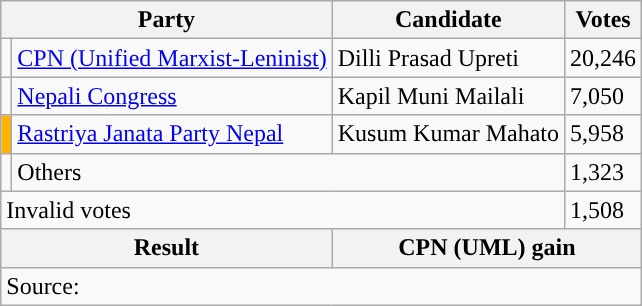<table class="wikitable">
<tr>
<th colspan="2">Party</th>
<th>Candidate</th>
<th>Votes</th>
</tr>
<tr>
<td style="background-color:"></td>
<td><a href='#'>CPN (Unified Marxist-Leninist)</a></td>
<td>Dilli Prasad Upreti</td>
<td>20,246</td>
</tr>
<tr>
<td style="background-color:"></td>
<td><a href='#'>Nepali Congress</a></td>
<td>Kapil Muni Mailali</td>
<td>7,050</td>
</tr>
<tr>
<td style="background-color:#ffb300"></td>
<td><a href='#'>Rastriya Janata Party Nepal</a></td>
<td>Kusum Kumar Mahato</td>
<td>5,958</td>
</tr>
<tr>
<td></td>
<td colspan="2">Others</td>
<td>1,323</td>
</tr>
<tr>
<td colspan="3">Invalid votes</td>
<td>1,508</td>
</tr>
<tr>
<th colspan="2">Result</th>
<th colspan="2">CPN (UML) gain</th>
</tr>
<tr>
<td colspan="4">Source: </td>
</tr>
</table>
